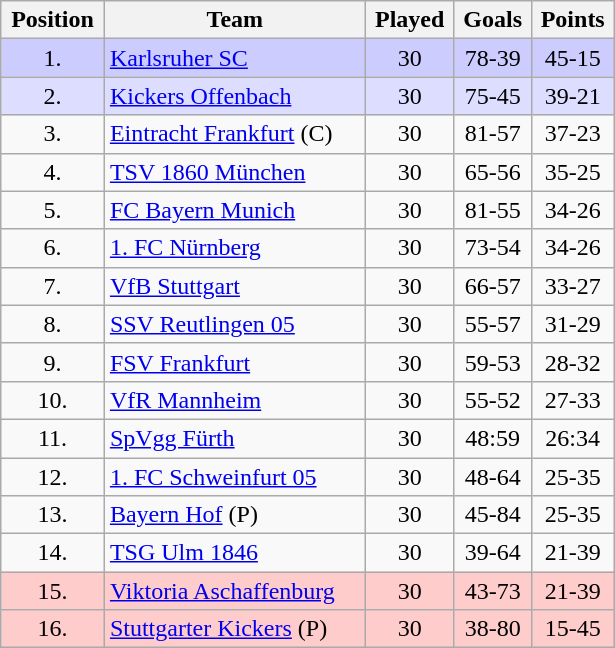<table class="wikitable" style="width:410px; text-align: center;">
<tr>
<th>Position</th>
<th>Team</th>
<th>Played</th>
<th>Goals</th>
<th>Points</th>
</tr>
<tr bgcolor="#ccccff">
<td>1.</td>
<td align="left"><a href='#'>Karlsruher SC</a></td>
<td>30</td>
<td>78-39</td>
<td>45-15</td>
</tr>
<tr bgcolor="#ddddff">
<td>2.</td>
<td align="left"><a href='#'>Kickers Offenbach</a></td>
<td>30</td>
<td>75-45</td>
<td>39-21</td>
</tr>
<tr>
<td>3.</td>
<td align="left"><a href='#'>Eintracht Frankfurt</a> (C)</td>
<td>30</td>
<td>81-57</td>
<td>37-23</td>
</tr>
<tr>
<td>4.</td>
<td align="left"><a href='#'>TSV 1860 München</a></td>
<td>30</td>
<td>65-56</td>
<td>35-25</td>
</tr>
<tr>
<td>5.</td>
<td align="left"><a href='#'>FC Bayern Munich</a></td>
<td>30</td>
<td>81-55</td>
<td>34-26</td>
</tr>
<tr>
<td>6.</td>
<td align="left"><a href='#'>1. FC Nürnberg</a></td>
<td>30</td>
<td>73-54</td>
<td>34-26</td>
</tr>
<tr>
<td>7.</td>
<td align="left"><a href='#'>VfB Stuttgart</a></td>
<td>30</td>
<td>66-57</td>
<td>33-27</td>
</tr>
<tr>
<td>8.</td>
<td align="left"><a href='#'>SSV Reutlingen 05</a></td>
<td>30</td>
<td>55-57</td>
<td>31-29</td>
</tr>
<tr>
<td>9.</td>
<td align="left"><a href='#'>FSV Frankfurt</a></td>
<td>30</td>
<td>59-53</td>
<td>28-32</td>
</tr>
<tr>
<td>10.</td>
<td align="left"><a href='#'>VfR Mannheim</a></td>
<td>30</td>
<td>55-52</td>
<td>27-33</td>
</tr>
<tr>
<td>11.</td>
<td align="left"><a href='#'>SpVgg Fürth</a></td>
<td>30</td>
<td>48:59</td>
<td>26:34</td>
</tr>
<tr>
<td>12.</td>
<td align="left"><a href='#'>1. FC Schweinfurt 05</a></td>
<td>30</td>
<td>48-64</td>
<td>25-35</td>
</tr>
<tr>
<td>13.</td>
<td align="left"><a href='#'>Bayern Hof</a> (P)</td>
<td>30</td>
<td>45-84</td>
<td>25-35</td>
</tr>
<tr>
<td>14.</td>
<td align="left"><a href='#'>TSG Ulm 1846</a></td>
<td>30</td>
<td>39-64</td>
<td>21-39</td>
</tr>
<tr bgcolor="#ffcccc">
<td>15.</td>
<td align="left"><a href='#'>Viktoria Aschaffenburg</a></td>
<td>30</td>
<td>43-73</td>
<td>21-39</td>
</tr>
<tr bgcolor="#ffcccc">
<td>16.</td>
<td align="left"><a href='#'>Stuttgarter Kickers</a> (P)</td>
<td>30</td>
<td>38-80</td>
<td>15-45</td>
</tr>
</table>
